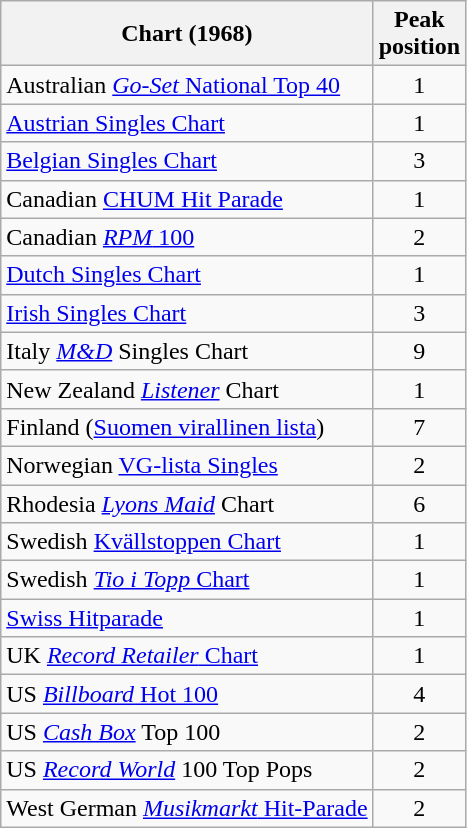<table class="wikitable sortable">
<tr>
<th>Chart (1968)</th>
<th>Peak<br>position</th>
</tr>
<tr>
<td>Australian <a href='#'><em>Go-Set</em> National Top 40</a></td>
<td align="center">1</td>
</tr>
<tr>
<td><a href='#'>Austrian Singles Chart</a></td>
<td align="center">1</td>
</tr>
<tr>
<td><a href='#'>Belgian Singles Chart</a></td>
<td align="center">3</td>
</tr>
<tr>
<td>Canadian <a href='#'>CHUM Hit Parade</a></td>
<td align="center">1</td>
</tr>
<tr>
<td>Canadian <a href='#'><em>RPM</em> 100</a></td>
<td align="center">2</td>
</tr>
<tr>
<td><a href='#'>Dutch Singles Chart</a></td>
<td align="center">1</td>
</tr>
<tr>
<td><a href='#'>Irish Singles Chart</a></td>
<td align="center">3</td>
</tr>
<tr>
<td>Italy <em><a href='#'>M&D</a></em> Singles Chart</td>
<td align="center">9</td>
</tr>
<tr>
<td>New Zealand <em><a href='#'>Listener</a></em> Chart</td>
<td align="center">1</td>
</tr>
<tr>
<td>Finland (<a href='#'>Suomen virallinen lista</a>)</td>
<td align="center">7</td>
</tr>
<tr>
<td>Norwegian <a href='#'>VG-lista Singles</a></td>
<td align="center">2</td>
</tr>
<tr>
<td>Rhodesia <em><a href='#'>Lyons Maid</a></em> Chart</td>
<td style="text-align:center;">6</td>
</tr>
<tr>
<td>Swedish <a href='#'>Kvällstoppen Chart</a></td>
<td style="text-align:center;">1</td>
</tr>
<tr>
<td>Swedish <a href='#'><em>Tio i Topp</em> Chart</a></td>
<td style="text-align:center;">1</td>
</tr>
<tr>
<td><a href='#'>Swiss Hitparade</a></td>
<td align="center">1</td>
</tr>
<tr>
<td>UK <a href='#'><em>Record Retailer</em> Chart</a></td>
<td align="center">1</td>
</tr>
<tr>
<td>US <a href='#'><em>Billboard</em> Hot 100</a></td>
<td align="center">4</td>
</tr>
<tr>
<td>US <em><a href='#'>Cash Box</a></em> Top 100</td>
<td align="center">2</td>
</tr>
<tr>
<td>US <em><a href='#'>Record World</a></em> 100 Top Pops</td>
<td align="center">2</td>
</tr>
<tr>
<td>West German <a href='#'><em>Musikmarkt</em> Hit-Parade</a></td>
<td align="center">2</td>
</tr>
</table>
